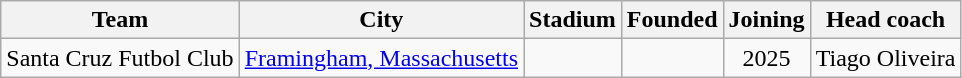<table class="wikitable sortable plainrowheaders" style="text-align:center;">
<tr>
<th>Team</th>
<th>City</th>
<th>Stadium</th>
<th>Founded</th>
<th>Joining</th>
<th>Head coach</th>
</tr>
<tr>
<td>Santa Cruz Futbol Club</td>
<td><a href='#'>Framingham, Massachusetts</a></td>
<td></td>
<td></td>
<td>2025</td>
<td>Tiago Oliveira</td>
</tr>
</table>
